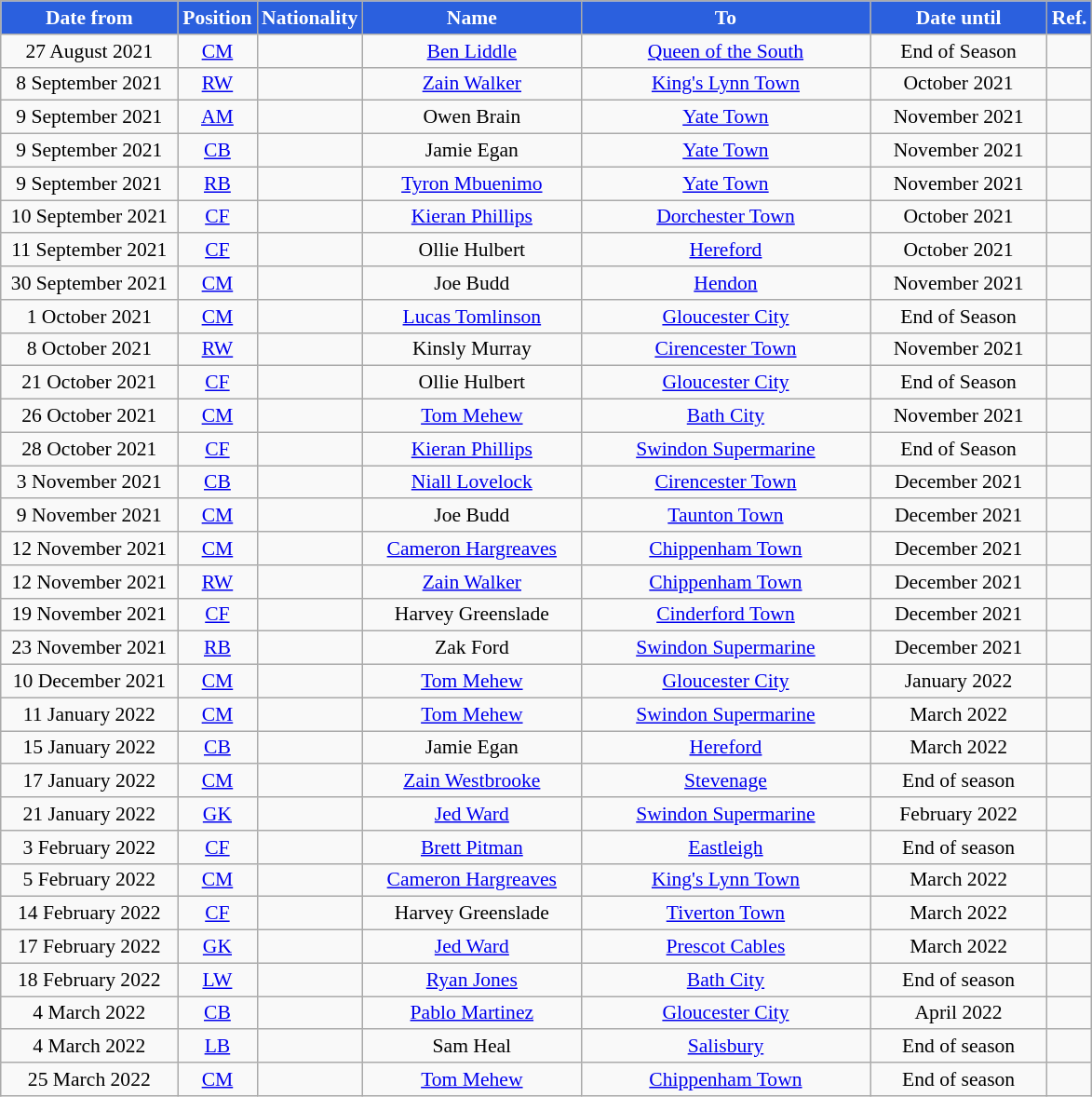<table class="wikitable"  style="text-align:center; font-size:90%; ">
<tr>
<th style="background:#2B60DE; color:#fff;; width:120px;">Date from</th>
<th style="background:#2B60DE; color:#fff;; width:50px;">Position</th>
<th style="background:#2B60DE; color:#fff;; width:50px;">Nationality</th>
<th style="background:#2B60DE; color:#fff;; width:150px;">Name</th>
<th style="background:#2B60DE; color:#fff;; width:200px;">To</th>
<th style="background:#2B60DE; color:#fff;; width:120px;">Date until</th>
<th style="background:#2B60DE; color:#fff;; width:25px;">Ref.</th>
</tr>
<tr>
<td>27 August 2021</td>
<td><a href='#'>CM</a></td>
<td></td>
<td><a href='#'>Ben Liddle</a></td>
<td> <a href='#'>Queen of the South</a></td>
<td>End of Season</td>
<td></td>
</tr>
<tr>
<td>8 September 2021</td>
<td><a href='#'>RW</a></td>
<td></td>
<td><a href='#'>Zain Walker</a></td>
<td> <a href='#'>King's Lynn Town</a></td>
<td>October 2021</td>
<td></td>
</tr>
<tr>
<td>9 September 2021</td>
<td><a href='#'>AM</a></td>
<td></td>
<td>Owen Brain</td>
<td> <a href='#'>Yate Town</a></td>
<td>November 2021</td>
<td></td>
</tr>
<tr>
<td>9 September 2021</td>
<td><a href='#'>CB</a></td>
<td></td>
<td>Jamie Egan</td>
<td> <a href='#'>Yate Town</a></td>
<td>November 2021</td>
<td></td>
</tr>
<tr>
<td>9 September 2021</td>
<td><a href='#'>RB</a></td>
<td></td>
<td><a href='#'>Tyron Mbuenimo</a></td>
<td> <a href='#'>Yate Town</a></td>
<td>November 2021</td>
<td></td>
</tr>
<tr>
<td>10 September 2021</td>
<td><a href='#'>CF</a></td>
<td></td>
<td><a href='#'>Kieran Phillips</a></td>
<td> <a href='#'>Dorchester Town</a></td>
<td>October 2021</td>
<td></td>
</tr>
<tr>
<td>11 September 2021</td>
<td><a href='#'>CF</a></td>
<td></td>
<td>Ollie Hulbert</td>
<td> <a href='#'>Hereford</a></td>
<td>October 2021</td>
<td></td>
</tr>
<tr>
<td>30 September 2021</td>
<td><a href='#'>CM</a></td>
<td></td>
<td>Joe Budd</td>
<td> <a href='#'>Hendon</a></td>
<td>November 2021</td>
<td></td>
</tr>
<tr>
<td>1 October 2021</td>
<td><a href='#'>CM</a></td>
<td></td>
<td><a href='#'>Lucas Tomlinson</a></td>
<td> <a href='#'>Gloucester City</a></td>
<td>End of Season</td>
<td></td>
</tr>
<tr>
<td>8 October 2021</td>
<td><a href='#'>RW</a></td>
<td></td>
<td>Kinsly Murray</td>
<td> <a href='#'>Cirencester Town</a></td>
<td>November 2021</td>
<td></td>
</tr>
<tr>
<td>21 October 2021</td>
<td><a href='#'>CF</a></td>
<td></td>
<td>Ollie Hulbert</td>
<td> <a href='#'>Gloucester City</a></td>
<td>End of Season</td>
<td></td>
</tr>
<tr>
<td>26 October 2021</td>
<td><a href='#'>CM</a></td>
<td></td>
<td><a href='#'>Tom Mehew</a></td>
<td> <a href='#'>Bath City</a></td>
<td>November 2021</td>
<td></td>
</tr>
<tr>
<td>28 October 2021</td>
<td><a href='#'>CF</a></td>
<td></td>
<td><a href='#'>Kieran Phillips</a></td>
<td> <a href='#'>Swindon Supermarine</a></td>
<td>End of Season</td>
<td></td>
</tr>
<tr>
<td>3 November 2021</td>
<td><a href='#'>CB</a></td>
<td></td>
<td><a href='#'>Niall Lovelock</a></td>
<td> <a href='#'>Cirencester Town</a></td>
<td>December 2021</td>
<td></td>
</tr>
<tr>
<td>9 November 2021</td>
<td><a href='#'>CM</a></td>
<td></td>
<td>Joe Budd</td>
<td> <a href='#'>Taunton Town</a></td>
<td>December 2021</td>
<td></td>
</tr>
<tr>
<td>12 November 2021</td>
<td><a href='#'>CM</a></td>
<td></td>
<td><a href='#'>Cameron Hargreaves</a></td>
<td> <a href='#'>Chippenham Town</a></td>
<td>December 2021</td>
<td></td>
</tr>
<tr>
<td>12 November 2021</td>
<td><a href='#'>RW</a></td>
<td></td>
<td><a href='#'>Zain Walker</a></td>
<td> <a href='#'>Chippenham Town</a></td>
<td>December 2021</td>
<td></td>
</tr>
<tr>
<td>19 November 2021</td>
<td><a href='#'>CF</a></td>
<td></td>
<td>Harvey Greenslade</td>
<td> <a href='#'>Cinderford Town</a></td>
<td>December 2021</td>
<td></td>
</tr>
<tr>
<td>23 November 2021</td>
<td><a href='#'>RB</a></td>
<td></td>
<td>Zak Ford</td>
<td> <a href='#'>Swindon Supermarine</a></td>
<td>December 2021</td>
<td></td>
</tr>
<tr>
<td>10 December 2021</td>
<td><a href='#'>CM</a></td>
<td></td>
<td><a href='#'>Tom Mehew</a></td>
<td> <a href='#'>Gloucester City</a></td>
<td>January 2022</td>
<td></td>
</tr>
<tr>
<td>11 January 2022</td>
<td><a href='#'>CM</a></td>
<td></td>
<td><a href='#'>Tom Mehew</a></td>
<td> <a href='#'>Swindon Supermarine</a></td>
<td>March 2022</td>
<td></td>
</tr>
<tr>
<td>15 January 2022</td>
<td><a href='#'>CB</a></td>
<td></td>
<td>Jamie Egan</td>
<td> <a href='#'>Hereford</a></td>
<td>March 2022</td>
<td></td>
</tr>
<tr>
<td>17 January 2022</td>
<td><a href='#'>CM</a></td>
<td></td>
<td><a href='#'>Zain Westbrooke</a></td>
<td> <a href='#'>Stevenage</a></td>
<td>End of season</td>
<td></td>
</tr>
<tr>
<td>21 January 2022</td>
<td><a href='#'>GK</a></td>
<td></td>
<td><a href='#'>Jed Ward</a></td>
<td> <a href='#'>Swindon Supermarine</a></td>
<td>February 2022</td>
<td></td>
</tr>
<tr>
<td>3 February 2022</td>
<td><a href='#'>CF</a></td>
<td></td>
<td><a href='#'>Brett Pitman</a></td>
<td> <a href='#'>Eastleigh</a></td>
<td>End of season</td>
<td></td>
</tr>
<tr>
<td>5 February 2022</td>
<td><a href='#'>CM</a></td>
<td></td>
<td><a href='#'>Cameron Hargreaves</a></td>
<td> <a href='#'>King's Lynn Town</a></td>
<td>March 2022</td>
<td></td>
</tr>
<tr>
<td>14 February 2022</td>
<td><a href='#'>CF</a></td>
<td></td>
<td>Harvey Greenslade</td>
<td> <a href='#'>Tiverton Town</a></td>
<td>March 2022</td>
<td></td>
</tr>
<tr>
<td>17 February 2022</td>
<td><a href='#'>GK</a></td>
<td></td>
<td><a href='#'>Jed Ward</a></td>
<td> <a href='#'>Prescot Cables</a></td>
<td>March 2022</td>
<td></td>
</tr>
<tr>
<td>18 February 2022</td>
<td><a href='#'>LW</a></td>
<td></td>
<td><a href='#'>Ryan Jones</a></td>
<td> <a href='#'>Bath City</a></td>
<td>End of season</td>
<td></td>
</tr>
<tr>
<td>4 March 2022</td>
<td><a href='#'>CB</a></td>
<td></td>
<td><a href='#'>Pablo Martinez</a></td>
<td> <a href='#'>Gloucester City</a></td>
<td>April 2022</td>
<td></td>
</tr>
<tr>
<td>4 March 2022</td>
<td><a href='#'>LB</a></td>
<td></td>
<td>Sam Heal</td>
<td> <a href='#'>Salisbury</a></td>
<td>End of season</td>
<td></td>
</tr>
<tr>
<td>25 March 2022</td>
<td><a href='#'>CM</a></td>
<td></td>
<td><a href='#'>Tom Mehew</a></td>
<td> <a href='#'>Chippenham Town</a></td>
<td>End of season</td>
<td></td>
</tr>
</table>
